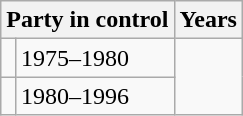<table class="wikitable">
<tr>
<th colspan="2">Party in control</th>
<th>Years</th>
</tr>
<tr>
<td></td>
<td>1975–1980</td>
</tr>
<tr>
<td></td>
<td>1980–1996</td>
</tr>
</table>
